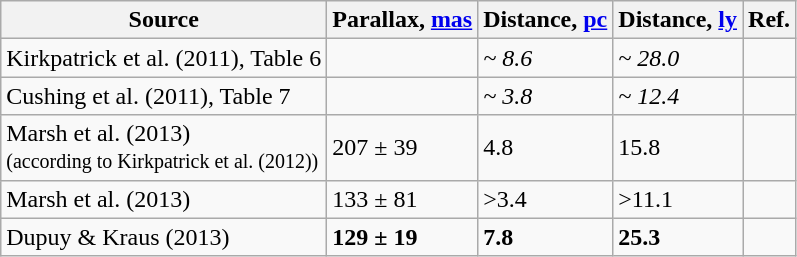<table class="wikitable">
<tr>
<th>Source</th>
<th>Parallax, <a href='#'>mas</a></th>
<th>Distance, <a href='#'>pc</a></th>
<th>Distance, <a href='#'>ly</a></th>
<th>Ref.</th>
</tr>
<tr>
<td>Kirkpatrick et al. (2011), Table 6</td>
<td></td>
<td><em>~ 8.6</em></td>
<td><em>~ 28.0</em></td>
<td></td>
</tr>
<tr>
<td>Cushing et al. (2011), Table 7</td>
<td></td>
<td><em>~ 3.8</em></td>
<td><em>~ 12.4</em></td>
<td></td>
</tr>
<tr>
<td>Marsh et al. (2013)<br><small>(according to Kirkpatrick et al. (2012))</small></td>
<td>207 ± 39</td>
<td>4.8</td>
<td>15.8</td>
<td></td>
</tr>
<tr>
<td>Marsh et al. (2013)</td>
<td>133 ± 81</td>
<td>>3.4</td>
<td>>11.1</td>
<td></td>
</tr>
<tr>
<td>Dupuy & Kraus (2013)</td>
<td><strong>129 ± 19</strong></td>
<td><strong>7.8</strong></td>
<td><strong>25.3</strong></td>
<td></td>
</tr>
</table>
